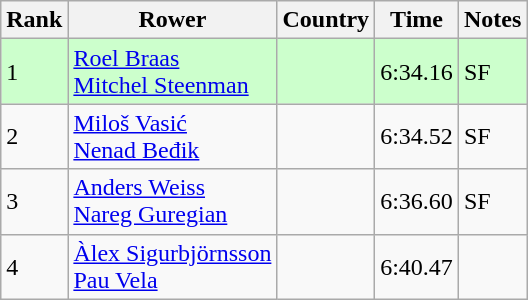<table class="wikitable">
<tr>
<th>Rank</th>
<th>Rower</th>
<th>Country</th>
<th>Time</th>
<th>Notes</th>
</tr>
<tr bgcolor=ccffcc>
<td>1</td>
<td><a href='#'>Roel Braas</a><br><a href='#'>Mitchel Steenman</a></td>
<td></td>
<td>6:34.16</td>
<td>SF</td>
</tr>
<tr -bgcolor=ccffcc>
<td>2</td>
<td><a href='#'>Miloš Vasić</a><br><a href='#'>Nenad Beđik</a></td>
<td></td>
<td>6:34.52</td>
<td>SF</td>
</tr>
<tr -bgcolor=ccffcc>
<td>3</td>
<td><a href='#'>Anders Weiss</a><br><a href='#'>Nareg Guregian</a></td>
<td></td>
<td>6:36.60</td>
<td>SF</td>
</tr>
<tr ->
<td>4</td>
<td><a href='#'>Àlex Sigurbjörnsson</a><br><a href='#'>Pau Vela</a></td>
<td></td>
<td>6:40.47</td>
<td></td>
</tr>
</table>
